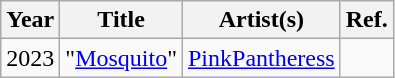<table class="wikitable sortable">
<tr>
<th>Year</th>
<th>Title</th>
<th>Artist(s)</th>
<th>Ref.</th>
</tr>
<tr>
<td>2023</td>
<td>"<a href='#'>Mosquito</a>"</td>
<td><a href='#'>PinkPantheress</a></td>
<td style="text-align:center;"></td>
</tr>
</table>
